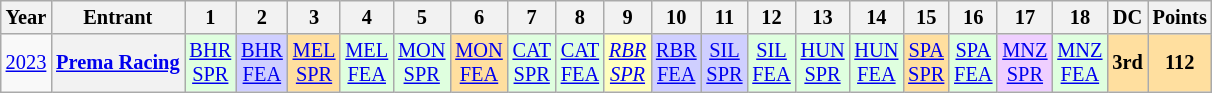<table class="wikitable" style="text-align:center; font-size:85%">
<tr>
<th>Year</th>
<th>Entrant</th>
<th>1</th>
<th>2</th>
<th>3</th>
<th>4</th>
<th>5</th>
<th>6</th>
<th>7</th>
<th>8</th>
<th>9</th>
<th>10</th>
<th>11</th>
<th>12</th>
<th>13</th>
<th>14</th>
<th>15</th>
<th>16</th>
<th>17</th>
<th>18</th>
<th>DC</th>
<th>Points</th>
</tr>
<tr>
<td id=2023R><a href='#'>2023</a></td>
<th nowrap><a href='#'>Prema Racing</a></th>
<td style="background:#DFFFDF;"><a href='#'>BHR<br>SPR</a><br></td>
<td style="background:#CFCFFF;"><a href='#'>BHR<br>FEA</a><br></td>
<td style="background:#FFDF9F;"><a href='#'>MEL<br>SPR</a><br></td>
<td style="background:#DFFFDF;"><a href='#'>MEL<br>FEA</a><br></td>
<td style="background:#DFFFDF;"><a href='#'>MON<br>SPR</a><br></td>
<td style="background:#FFDF9F;"><a href='#'>MON<br>FEA</a><br></td>
<td style="background:#DFFFDF;"><a href='#'>CAT<br>SPR</a><br></td>
<td style="background:#DFFFDF;"><a href='#'>CAT<br>FEA</a><br></td>
<td style="background:#FFFFBF;"><em><a href='#'>RBR<br>SPR</a></em><br></td>
<td style="background:#CFCFFF;"><a href='#'>RBR<br>FEA</a><br></td>
<td style="background:#CFCFFF;"><a href='#'>SIL<br>SPR</a><br></td>
<td style="background:#DFFFDF;"><a href='#'>SIL<br>FEA</a><br></td>
<td style="background:#DFFFDF;"><a href='#'>HUN<br>SPR</a><br></td>
<td style="background:#DFFFDF;"><a href='#'>HUN<br>FEA</a><br></td>
<td style="background:#FFDF9F;"><a href='#'>SPA<br>SPR</a><br></td>
<td style="background:#DFFFDF;"><a href='#'>SPA<br>FEA</a><br></td>
<td style="background:#EFCFFF;"><a href='#'>MNZ<br>SPR</a><br></td>
<td style="background:#DFFFDF;"><a href='#'>MNZ<br>FEA</a><br></td>
<th style="background:#FFDF9F;">3rd</th>
<th style="background:#FFDF9F;">112</th>
</tr>
</table>
